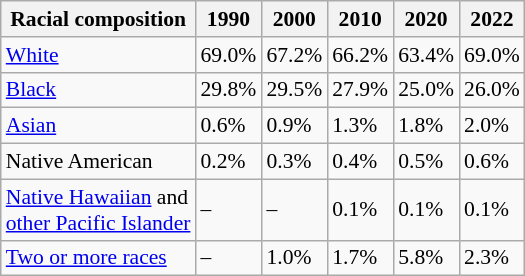<table class="wikitable sortable collapsible" style="font-size: 90%;">
<tr>
<th>Racial composition</th>
<th>1990</th>
<th>2000</th>
<th>2010</th>
<th>2020</th>
<th>2022</th>
</tr>
<tr>
<td><a href='#'>White</a></td>
<td>69.0%</td>
<td>67.2%</td>
<td>66.2%</td>
<td>63.4%</td>
<td>69.0%</td>
</tr>
<tr>
<td><a href='#'>Black</a></td>
<td>29.8%</td>
<td>29.5%</td>
<td>27.9%</td>
<td>25.0%</td>
<td>26.0%</td>
</tr>
<tr>
<td><a href='#'>Asian</a></td>
<td>0.6%</td>
<td>0.9%</td>
<td>1.3%</td>
<td>1.8%</td>
<td>2.0%</td>
</tr>
<tr>
<td>Native American</td>
<td>0.2%</td>
<td>0.3%</td>
<td>0.4%</td>
<td>0.5%</td>
<td>0.6%</td>
</tr>
<tr>
<td><a href='#'>Native Hawaiian</a> and<br><a href='#'>other Pacific Islander</a></td>
<td>–</td>
<td>–</td>
<td>0.1%</td>
<td>0.1%</td>
<td>0.1%</td>
</tr>
<tr>
<td><a href='#'>Two or more races</a></td>
<td>–</td>
<td>1.0%</td>
<td>1.7%</td>
<td>5.8%</td>
<td>2.3%</td>
</tr>
</table>
